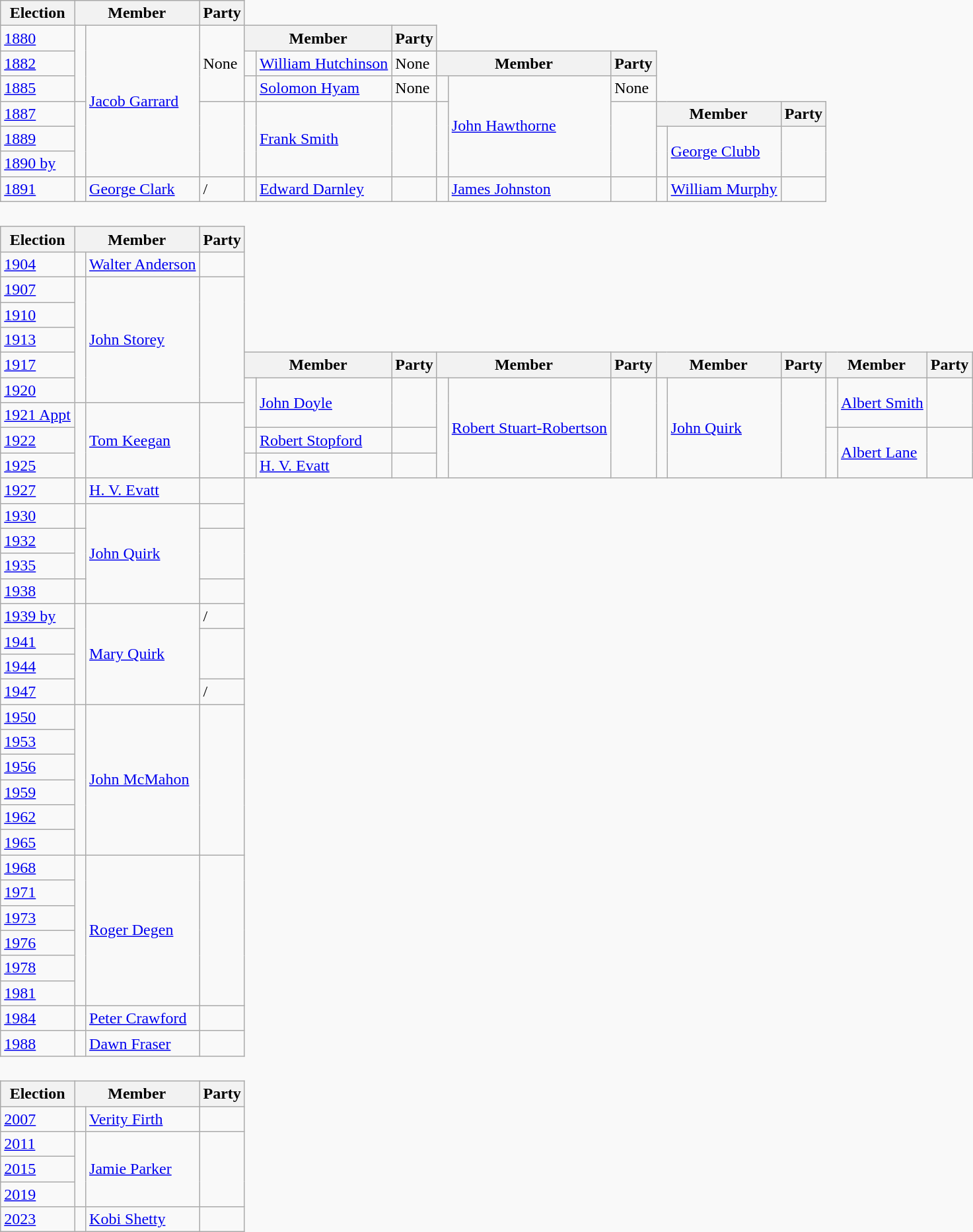<table class="wikitable" style='border-style: none none none none;'>
<tr>
<th>Election</th>
<th colspan="2">Member</th>
<th>Party</th>
</tr>
<tr style="background: #f9f9f9">
<td><a href='#'>1880</a></td>
<td rowspan="3" > </td>
<td rowspan="6"><a href='#'>Jacob Garrard</a></td>
<td rowspan="3">None</td>
<th colspan="2">Member</th>
<th>Party</th>
</tr>
<tr style="background: #f9f9f9">
<td><a href='#'>1882</a></td>
<td> </td>
<td><a href='#'>William Hutchinson</a></td>
<td>None</td>
<th colspan="2">Member</th>
<th>Party</th>
</tr>
<tr style="background: #f9f9f9">
<td><a href='#'>1885</a></td>
<td> </td>
<td><a href='#'>Solomon Hyam</a></td>
<td>None</td>
<td> </td>
<td rowspan="4"><a href='#'>John Hawthorne</a></td>
<td>None</td>
</tr>
<tr style="background: #f9f9f9">
<td><a href='#'>1887</a></td>
<td rowspan="3" > </td>
<td rowspan="3"></td>
<td rowspan="3" > </td>
<td rowspan="3"><a href='#'>Frank Smith</a></td>
<td rowspan="3"></td>
<td rowspan="3" > </td>
<td rowspan="3"></td>
<th colspan="2">Member</th>
<th>Party</th>
</tr>
<tr style="background: #f9f9f9">
<td><a href='#'>1889</a></td>
<td rowspan="2" > </td>
<td rowspan="2"><a href='#'>George Clubb</a></td>
<td rowspan="2"></td>
</tr>
<tr style="background: #f9f9f9">
<td><a href='#'>1890 by</a></td>
</tr>
<tr style="background: #f9f9f9">
<td><a href='#'>1891</a></td>
<td> </td>
<td><a href='#'>George Clark</a></td>
<td> / </td>
<td> </td>
<td><a href='#'>Edward Darnley</a></td>
<td></td>
<td> </td>
<td><a href='#'>James Johnston</a></td>
<td></td>
<td> </td>
<td><a href='#'>William Murphy</a></td>
<td></td>
</tr>
<tr>
<td colspan="4" style='border-style: none none none none;'> </td>
</tr>
<tr>
<th>Election</th>
<th colspan="2">Member</th>
<th>Party</th>
</tr>
<tr style="background: #f9f9f9">
<td><a href='#'>1904</a></td>
<td> </td>
<td><a href='#'>Walter Anderson</a></td>
<td></td>
</tr>
<tr style="background: #f9f9f9">
<td><a href='#'>1907</a></td>
<td rowspan="5" > </td>
<td rowspan="5"><a href='#'>John Storey</a></td>
<td rowspan="5"></td>
</tr>
<tr style="background: #f9f9f9">
<td><a href='#'>1910</a></td>
</tr>
<tr style="background: #f9f9f9">
<td><a href='#'>1913</a></td>
</tr>
<tr style="background: #f9f9f9">
<td><a href='#'>1917</a></td>
<th colspan="2">Member</th>
<th>Party</th>
<th colspan="2">Member</th>
<th>Party</th>
<th colspan="2">Member</th>
<th>Party</th>
<th colspan="2">Member</th>
<th>Party</th>
</tr>
<tr style="background: #f9f9f9">
<td><a href='#'>1920</a></td>
<td rowspan=2 > </td>
<td rowspan=2><a href='#'>John Doyle</a></td>
<td rowspan=2></td>
<td rowspan=4 > </td>
<td rowspan=4><a href='#'>Robert Stuart-Robertson</a></td>
<td rowspan=4></td>
<td rowspan=4 > </td>
<td rowspan=4><a href='#'>John Quirk</a></td>
<td rowspan=4></td>
<td rowspan=2 > </td>
<td rowspan=2><a href='#'>Albert Smith</a></td>
<td rowspan=2></td>
</tr>
<tr style="background: #f9f9f9">
<td><a href='#'>1921 Appt</a></td>
<td rowspan=3 > </td>
<td rowspan=3><a href='#'>Tom Keegan</a></td>
<td rowspan=3></td>
</tr>
<tr style="background: #f9f9f9">
<td><a href='#'>1922</a></td>
<td> </td>
<td><a href='#'>Robert Stopford</a></td>
<td></td>
<td rowspan=2 > </td>
<td rowspan=2><a href='#'>Albert Lane</a></td>
<td rowspan=2></td>
</tr>
<tr style="background: #f9f9f9">
<td><a href='#'>1925</a></td>
<td> </td>
<td><a href='#'>H. V. Evatt</a></td>
<td></td>
</tr>
<tr style="background: #f9f9f9">
<td><a href='#'>1927</a></td>
<td> </td>
<td><a href='#'>H. V. Evatt</a></td>
<td></td>
</tr>
<tr style="background: #f9f9f9">
<td><a href='#'>1930</a></td>
<td> </td>
<td rowspan=4><a href='#'>John Quirk</a></td>
<td></td>
</tr>
<tr style="background: #f9f9f9">
<td><a href='#'>1932</a></td>
<td rowspan=2 > </td>
<td rowspan=2></td>
</tr>
<tr style="background: #f9f9f9">
<td><a href='#'>1935</a></td>
</tr>
<tr style="background: #f9f9f9">
<td><a href='#'>1938</a></td>
<td> </td>
<td></td>
</tr>
<tr style="background: #f9f9f9">
<td><a href='#'>1939 by</a></td>
<td rowspan=4 > </td>
<td rowspan=4><a href='#'>Mary Quirk</a></td>
<td> / </td>
</tr>
<tr style="background: #f9f9f9">
<td><a href='#'>1941</a></td>
<td rowspan=2></td>
</tr>
<tr style="background: #f9f9f9">
<td><a href='#'>1944</a></td>
</tr>
<tr style="background: #f9f9f9">
<td><a href='#'>1947</a></td>
<td> / </td>
</tr>
<tr style="background: #f9f9f9">
<td><a href='#'>1950</a></td>
<td rowspan=6 > </td>
<td rowspan=6><a href='#'>John McMahon</a></td>
<td rowspan=6></td>
</tr>
<tr style="background: #f9f9f9">
<td><a href='#'>1953</a></td>
</tr>
<tr style="background: #f9f9f9">
<td><a href='#'>1956</a></td>
</tr>
<tr style="background: #f9f9f9">
<td><a href='#'>1959</a></td>
</tr>
<tr style="background: #f9f9f9">
<td><a href='#'>1962</a></td>
</tr>
<tr style="background: #f9f9f9">
<td><a href='#'>1965</a></td>
</tr>
<tr style="background: #f9f9f9">
<td><a href='#'>1968</a></td>
<td rowspan=6 > </td>
<td rowspan=6><a href='#'>Roger Degen</a></td>
<td rowspan=6></td>
</tr>
<tr style="background: #f9f9f9">
<td><a href='#'>1971</a></td>
</tr>
<tr style="background: #f9f9f9">
<td><a href='#'>1973</a></td>
</tr>
<tr style="background: #f9f9f9">
<td><a href='#'>1976</a></td>
</tr>
<tr style="background: #f9f9f9">
<td><a href='#'>1978</a></td>
</tr>
<tr style="background: #f9f9f9">
<td><a href='#'>1981</a></td>
</tr>
<tr style="background: #f9f9f9">
<td><a href='#'>1984</a></td>
<td> </td>
<td><a href='#'>Peter Crawford</a></td>
<td></td>
</tr>
<tr style="background: #f9f9f9">
<td><a href='#'>1988</a></td>
<td> </td>
<td><a href='#'>Dawn Fraser</a></td>
<td></td>
</tr>
<tr>
<td colspan="3" style="border-style: none none none none;"> </td>
</tr>
<tr>
<th>Election</th>
<th colspan="2">Member</th>
<th>Party</th>
</tr>
<tr style="background: #f9f9f9">
<td><a href='#'>2007</a></td>
<td> </td>
<td><a href='#'>Verity Firth</a></td>
<td></td>
</tr>
<tr style="background: #f9f9f9">
<td><a href='#'>2011</a></td>
<td rowspan=3 > </td>
<td rowspan=3><a href='#'>Jamie Parker</a></td>
<td rowspan=3></td>
</tr>
<tr style="background: #f9f9f9">
<td><a href='#'>2015</a></td>
</tr>
<tr style="background: #f9f9f9">
<td><a href='#'>2019</a></td>
</tr>
<tr style="background: #f9f9f9">
<td><a href='#'>2023</a></td>
<td> </td>
<td><a href='#'>Kobi Shetty</a></td>
<td></td>
</tr>
</table>
